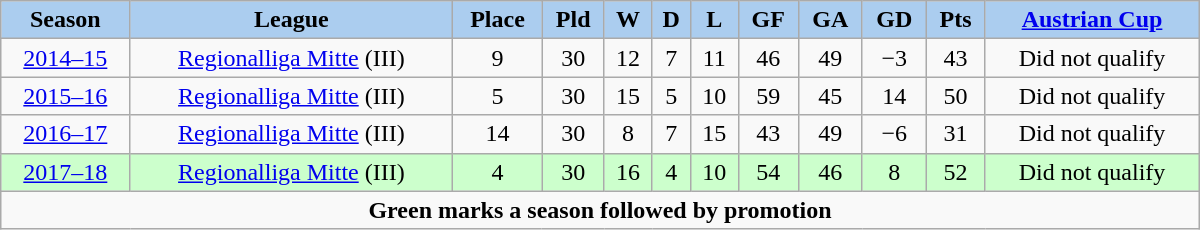<table class="wikitable" width="800px">
<tr>
<th style="background:#ABCDEF;">Season</th>
<th style="background:#ABCDEF;">League</th>
<th style="background:#ABCDEF;">Place</th>
<th style="background:#ABCDEF;">Pld</th>
<th style="background:#ABCDEF;">W</th>
<th style="background:#ABCDEF;">D</th>
<th style="background:#ABCDEF;">L</th>
<th style="background:#ABCDEF;">GF</th>
<th style="background:#ABCDEF;">GA</th>
<th style="background:#ABCDEF;">GD</th>
<th style="background:#ABCDEF;">Pts</th>
<th style="background:#ABCDEF;"><a href='#'>Austrian Cup</a></th>
</tr>
<tr align="center">
<td><a href='#'>2014–15</a></td>
<td><a href='#'>Regionalliga Mitte</a> (III)</td>
<td>9</td>
<td>30</td>
<td>12</td>
<td>7</td>
<td>11</td>
<td>46</td>
<td>49</td>
<td>−3</td>
<td>43</td>
<td>Did not qualify</td>
</tr>
<tr align="center">
<td><a href='#'>2015–16</a></td>
<td><a href='#'>Regionalliga Mitte</a> (III)</td>
<td>5</td>
<td>30</td>
<td>15</td>
<td>5</td>
<td>10</td>
<td>59</td>
<td>45</td>
<td>14</td>
<td>50</td>
<td>Did not qualify</td>
</tr>
<tr align="center">
<td><a href='#'>2016–17</a></td>
<td><a href='#'>Regionalliga Mitte</a> (III)</td>
<td>14</td>
<td>30</td>
<td>8</td>
<td>7</td>
<td>15</td>
<td>43</td>
<td>49</td>
<td>−6</td>
<td>31</td>
<td>Did not qualify</td>
</tr>
<tr align="center" style="background:#CCFFCC;">
<td><a href='#'>2017–18</a></td>
<td><a href='#'>Regionalliga Mitte</a> (III)</td>
<td>4</td>
<td>30</td>
<td>16</td>
<td>4</td>
<td>10</td>
<td>54</td>
<td>46</td>
<td>8</td>
<td>52</td>
<td>Did not qualify</td>
</tr>
<tr>
<td colspan="12" align="center"><strong>Green marks a season followed by promotion</strong></td>
</tr>
</table>
